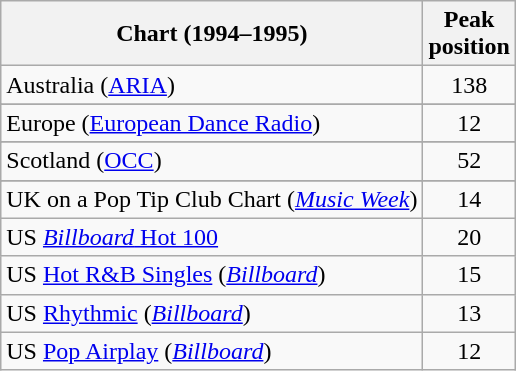<table class="wikitable sortable">
<tr>
<th>Chart (1994–1995)</th>
<th>Peak<br>position</th>
</tr>
<tr>
<td>Australia (<a href='#'>ARIA</a>)</td>
<td align="center">138</td>
</tr>
<tr>
</tr>
<tr>
<td>Europe (<a href='#'>European Dance Radio</a>)</td>
<td align="center">12</td>
</tr>
<tr>
</tr>
<tr>
<td>Scotland (<a href='#'>OCC</a>)</td>
<td align="center">52</td>
</tr>
<tr>
</tr>
<tr>
<td>UK on a Pop Tip Club Chart (<em><a href='#'>Music Week</a></em>)</td>
<td align="center">14</td>
</tr>
<tr>
<td>US <a href='#'><em>Billboard</em> Hot 100</a></td>
<td align=center>20</td>
</tr>
<tr>
<td>US <a href='#'>Hot R&B Singles</a> (<em><a href='#'>Billboard</a></em>)</td>
<td align=center>15</td>
</tr>
<tr>
<td>US <a href='#'>Rhythmic</a> (<em><a href='#'>Billboard</a></em>)</td>
<td align=center>13</td>
</tr>
<tr>
<td>US <a href='#'>Pop Airplay</a> (<em><a href='#'>Billboard</a></em>)</td>
<td align=center>12</td>
</tr>
</table>
